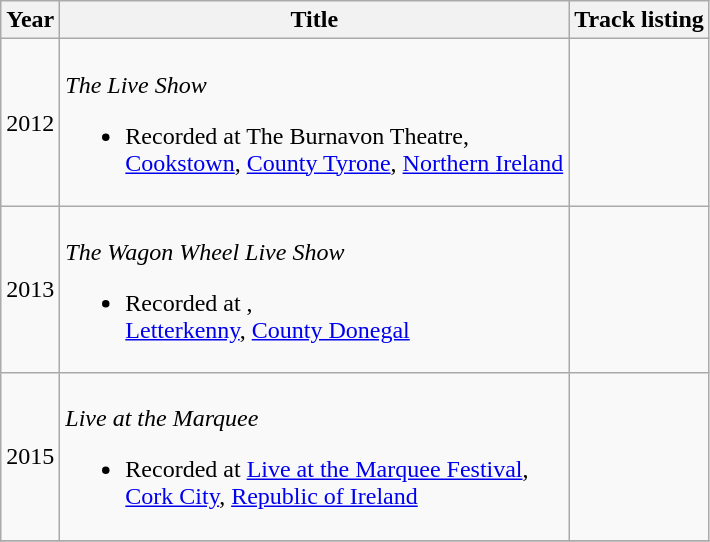<table class="wikitable">
<tr>
<th>Year</th>
<th>Title</th>
<th>Track listing</th>
</tr>
<tr>
<td>2012</td>
<td><br><em>The Live Show</em><ul><li>Recorded at The Burnavon Theatre, <br><a href='#'>Cookstown</a>, <a href='#'>County Tyrone</a>, <a href='#'>Northern Ireland</a></li></ul></td>
<td><br></td>
</tr>
<tr>
<td>2013</td>
<td><br><em>The Wagon Wheel Live Show</em><ul><li>Recorded at , <br><a href='#'>Letterkenny</a>, <a href='#'>County Donegal</a></li></ul></td>
<td><br></td>
</tr>
<tr>
<td>2015</td>
<td><br><em>Live at the Marquee</em><ul><li>Recorded at <a href='#'>Live at the Marquee Festival</a>,<br> <a href='#'>Cork City</a>, <a href='#'>Republic of Ireland</a></li></ul></td>
<td><br></td>
</tr>
<tr>
</tr>
</table>
